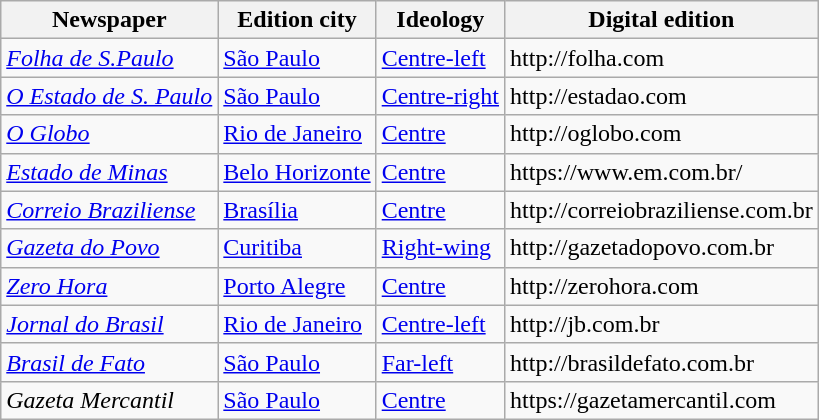<table class="wikitable sortable">
<tr style="text-align:center">
<th>Newspaper</th>
<th>Edition city</th>
<th>Ideology</th>
<th>Digital edition</th>
</tr>
<tr>
<td><em><a href='#'>Folha de S.Paulo</a></em></td>
<td><a href='#'>São Paulo</a></td>
<td><a href='#'>Centre-left</a></td>
<td>http://folha.com</td>
</tr>
<tr>
<td><em><a href='#'>O Estado de S. Paulo</a></em></td>
<td><a href='#'>São Paulo</a></td>
<td><a href='#'>Centre-right</a></td>
<td>http://estadao.com</td>
</tr>
<tr>
<td><em><a href='#'>O Globo</a></em></td>
<td><a href='#'>Rio de Janeiro</a></td>
<td><a href='#'>Centre</a></td>
<td>http://oglobo.com</td>
</tr>
<tr>
<td><em><a href='#'>Estado de Minas</a></em></td>
<td><a href='#'>Belo Horizonte</a></td>
<td><a href='#'>Centre</a></td>
<td>https://www.em.com.br/</td>
</tr>
<tr>
<td><em><a href='#'>Correio Braziliense</a></em></td>
<td><a href='#'>Brasília</a></td>
<td><a href='#'>Centre</a></td>
<td>http://correiobraziliense.com.br</td>
</tr>
<tr>
<td><em><a href='#'>Gazeta do Povo</a></em></td>
<td><a href='#'>Curitiba</a></td>
<td><a href='#'>Right-wing</a></td>
<td>http://gazetadopovo.com.br</td>
</tr>
<tr>
<td><em><a href='#'>Zero Hora</a></em></td>
<td><a href='#'>Porto Alegre</a></td>
<td><a href='#'>Centre</a></td>
<td>http://zerohora.com</td>
</tr>
<tr>
<td><em><a href='#'>Jornal do Brasil</a></em></td>
<td><a href='#'>Rio de Janeiro</a></td>
<td><a href='#'>Centre-left</a></td>
<td>http://jb.com.br</td>
</tr>
<tr>
<td><em><a href='#'>Brasil de Fato</a></em></td>
<td><a href='#'>São Paulo</a></td>
<td><a href='#'>Far-left</a></td>
<td>http://brasildefato.com.br</td>
</tr>
<tr>
<td><em>Gazeta Mercantil</em></td>
<td><a href='#'>São Paulo</a></td>
<td><a href='#'>Centre</a></td>
<td https://gazetamercantil.com>https://gazetamercantil.com</td>
</tr>
</table>
